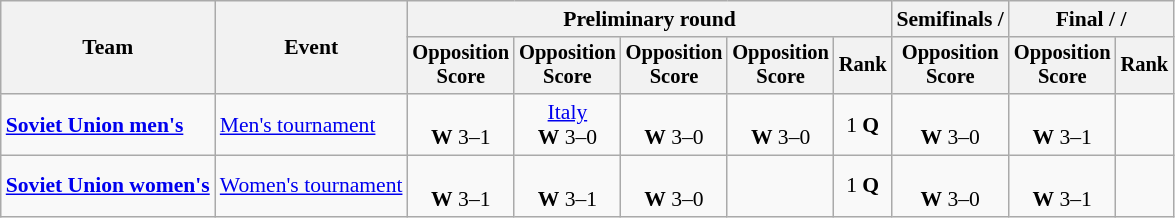<table class="wikitable" style="text-align:center;font-size:90%">
<tr>
<th rowspan=2>Team</th>
<th rowspan=2>Event</th>
<th colspan=5>Preliminary round</th>
<th>Semifinals / </th>
<th colspan=2>Final /  / </th>
</tr>
<tr style="font-size:95%">
<th>Opposition<br>Score</th>
<th>Opposition<br>Score</th>
<th>Opposition<br>Score</th>
<th>Opposition<br>Score</th>
<th>Rank</th>
<th>Opposition<br>Score</th>
<th>Opposition<br>Score</th>
<th>Rank</th>
</tr>
<tr>
<td align=left><strong><a href='#'>Soviet Union men's</a></strong></td>
<td align=left><a href='#'>Men's tournament</a></td>
<td><br><strong>W</strong> 3–1</td>
<td> <a href='#'>Italy</a><br><strong>W</strong> 3–0</td>
<td><br><strong>W</strong> 3–0</td>
<td><br><strong>W</strong> 3–0</td>
<td>1 <strong>Q</strong></td>
<td><br><strong>W</strong> 3–0</td>
<td><br><strong>W</strong> 3–1</td>
<td></td>
</tr>
<tr>
<td align=left><strong><a href='#'>Soviet Union women's</a></strong></td>
<td align=left><a href='#'>Women's tournament</a></td>
<td><br><strong>W</strong> 3–1</td>
<td><br><strong>W</strong> 3–1</td>
<td><br><strong>W</strong> 3–0</td>
<td></td>
<td>1 <strong>Q</strong></td>
<td><br><strong>W</strong> 3–0</td>
<td><br><strong>W</strong> 3–1</td>
<td></td>
</tr>
</table>
